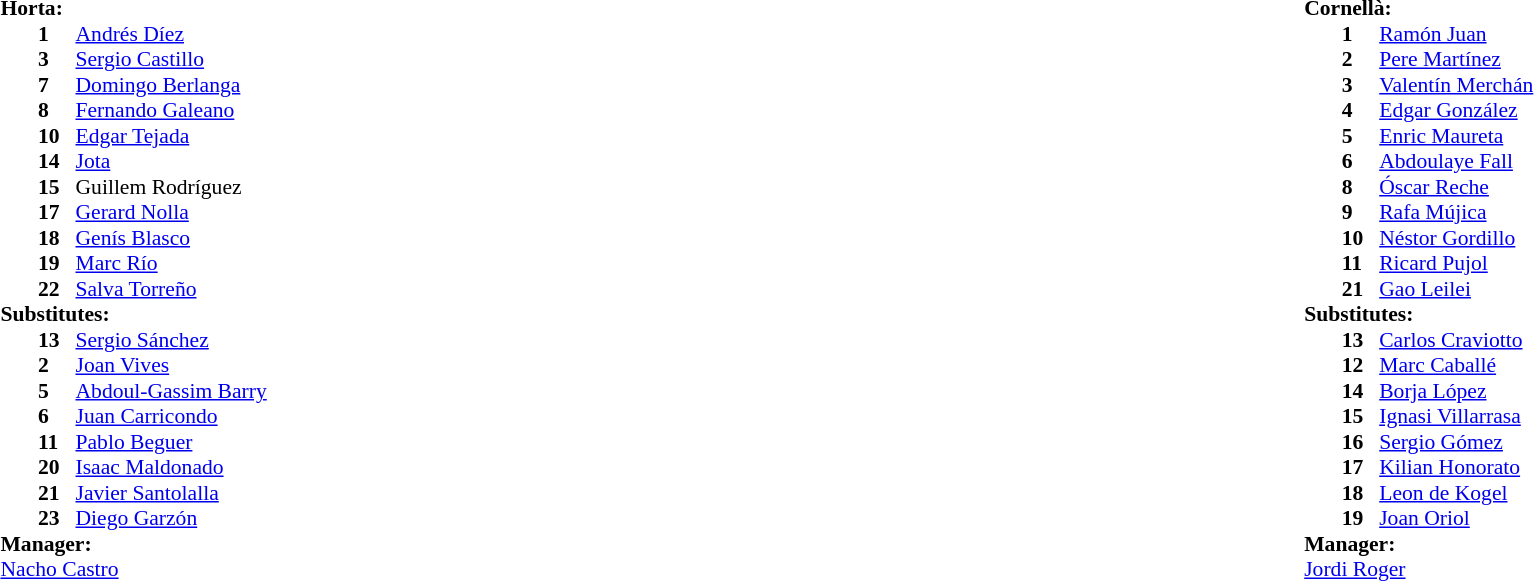<table width="100%">
<tr>
<td valign="top" width="50%"><br><table style="font-size: 90%" cellspacing="0" cellpadding="0">
<tr>
<td colspan="4"><strong>Horta:</strong></td>
</tr>
<tr>
<th width=25></th>
<th width=25></th>
</tr>
<tr>
<td></td>
<td><strong>1</strong></td>
<td> <a href='#'>Andrés Díez</a></td>
</tr>
<tr>
<td></td>
<td><strong>3</strong></td>
<td> <a href='#'>Sergio Castillo</a></td>
</tr>
<tr>
<td></td>
<td><strong>7</strong></td>
<td> <a href='#'>Domingo Berlanga</a></td>
<td></td>
<td></td>
</tr>
<tr>
<td></td>
<td><strong>8</strong></td>
<td> <a href='#'>Fernando Galeano</a></td>
</tr>
<tr>
<td></td>
<td><strong>10</strong></td>
<td> <a href='#'>Edgar Tejada</a></td>
<td></td>
</tr>
<tr>
<td></td>
<td><strong>14</strong></td>
<td> <a href='#'>Jota</a></td>
</tr>
<tr>
<td></td>
<td><strong>15</strong></td>
<td> Guillem Rodríguez</td>
</tr>
<tr>
<td></td>
<td><strong>17</strong></td>
<td> <a href='#'>Gerard Nolla</a></td>
<td></td>
<td></td>
</tr>
<tr>
<td></td>
<td><strong>18</strong></td>
<td> <a href='#'>Genís Blasco</a></td>
<td></td>
<td></td>
</tr>
<tr>
<td></td>
<td><strong>19</strong></td>
<td> <a href='#'>Marc Río</a></td>
<td></td>
<td></td>
</tr>
<tr>
<td></td>
<td><strong>22</strong></td>
<td> <a href='#'>Salva Torreño</a></td>
<td></td>
<td></td>
</tr>
<tr>
<td colspan=3><strong>Substitutes:</strong></td>
</tr>
<tr>
<td></td>
<td><strong>13</strong></td>
<td> <a href='#'>Sergio Sánchez</a></td>
</tr>
<tr>
<td></td>
<td><strong>2</strong></td>
<td> <a href='#'>Joan Vives</a></td>
</tr>
<tr>
<td></td>
<td><strong>5</strong></td>
<td> <a href='#'>Abdoul-Gassim Barry</a></td>
</tr>
<tr>
<td></td>
<td><strong>6</strong></td>
<td> <a href='#'>Juan Carricondo</a></td>
<td></td>
<td></td>
</tr>
<tr>
<td></td>
<td><strong>11</strong></td>
<td> <a href='#'>Pablo Beguer</a></td>
<td></td>
<td></td>
</tr>
<tr>
<td></td>
<td><strong>20</strong></td>
<td> <a href='#'>Isaac Maldonado</a></td>
<td></td>
<td></td>
</tr>
<tr>
<td></td>
<td><strong>21</strong></td>
<td> <a href='#'>Javier Santolalla</a></td>
<td></td>
<td></td>
</tr>
<tr>
<td></td>
<td><strong>23</strong></td>
<td> <a href='#'>Diego Garzón</a></td>
<td></td>
<td></td>
</tr>
<tr>
<td colspan=3><strong>Manager:</strong></td>
</tr>
<tr>
<td colspan=4> <a href='#'>Nacho Castro</a></td>
</tr>
</table>
</td>
<td valign="top"></td>
<td valign="top" width="50%"><br><table style="font-size: 90%" cellspacing="0" cellpadding="0" align=center>
<tr>
<td colspan="4"><strong>Cornellà:</strong></td>
</tr>
<tr>
<th width=25></th>
<th width=25></th>
</tr>
<tr>
<td></td>
<td><strong>1</strong></td>
<td> <a href='#'>Ramón Juan</a></td>
<td></td>
<td></td>
</tr>
<tr>
<td></td>
<td><strong>2</strong></td>
<td> <a href='#'>Pere Martínez</a></td>
<td></td>
</tr>
<tr>
<td></td>
<td><strong>3</strong></td>
<td> <a href='#'>Valentín Merchán</a></td>
</tr>
<tr>
<td></td>
<td><strong>4</strong></td>
<td> <a href='#'>Edgar González</a></td>
</tr>
<tr>
<td></td>
<td><strong>5</strong></td>
<td> <a href='#'>Enric Maureta</a></td>
<td></td>
<td></td>
</tr>
<tr>
<td></td>
<td><strong>6</strong></td>
<td> <a href='#'>Abdoulaye Fall</a></td>
<td></td>
</tr>
<tr>
<td></td>
<td><strong>8</strong></td>
<td> <a href='#'>Óscar Reche</a></td>
<td></td>
<td></td>
</tr>
<tr>
<td></td>
<td><strong>9</strong></td>
<td> <a href='#'>Rafa Mújica</a></td>
<td></td>
<td></td>
</tr>
<tr>
<td></td>
<td><strong>10</strong></td>
<td> <a href='#'>Néstor Gordillo</a></td>
<td></td>
<td></td>
</tr>
<tr>
<td></td>
<td><strong>11</strong></td>
<td> <a href='#'>Ricard Pujol</a></td>
</tr>
<tr>
<td></td>
<td><strong>21</strong></td>
<td> <a href='#'>Gao Leilei</a></td>
<td></td>
<td></td>
</tr>
<tr>
<td colspan=3><strong>Substitutes:</strong></td>
</tr>
<tr>
<td></td>
<td><strong>13</strong></td>
<td> <a href='#'>Carlos Craviotto</a></td>
<td></td>
<td></td>
</tr>
<tr>
<td></td>
<td><strong>12</strong></td>
<td> <a href='#'>Marc Caballé</a></td>
<td></td>
<td></td>
</tr>
<tr>
<td></td>
<td><strong>14</strong></td>
<td> <a href='#'>Borja López</a></td>
<td></td>
<td></td>
</tr>
<tr>
<td></td>
<td><strong>15</strong></td>
<td> <a href='#'>Ignasi Villarrasa</a></td>
<td></td>
<td></td>
</tr>
<tr>
<td></td>
<td><strong>16</strong></td>
<td> <a href='#'>Sergio Gómez</a></td>
</tr>
<tr>
<td></td>
<td><strong>17</strong></td>
<td> <a href='#'>Kilian Honorato</a></td>
</tr>
<tr>
<td></td>
<td><strong>18</strong></td>
<td> <a href='#'>Leon de Kogel</a></td>
<td></td>
<td></td>
</tr>
<tr>
<td></td>
<td><strong>19</strong></td>
<td> <a href='#'>Joan Oriol</a></td>
<td></td>
<td></td>
</tr>
<tr>
<td colspan=3><strong>Manager:</strong></td>
</tr>
<tr>
<td colspan=4> <a href='#'>Jordi Roger</a></td>
</tr>
<tr>
</tr>
</table>
</td>
</tr>
</table>
